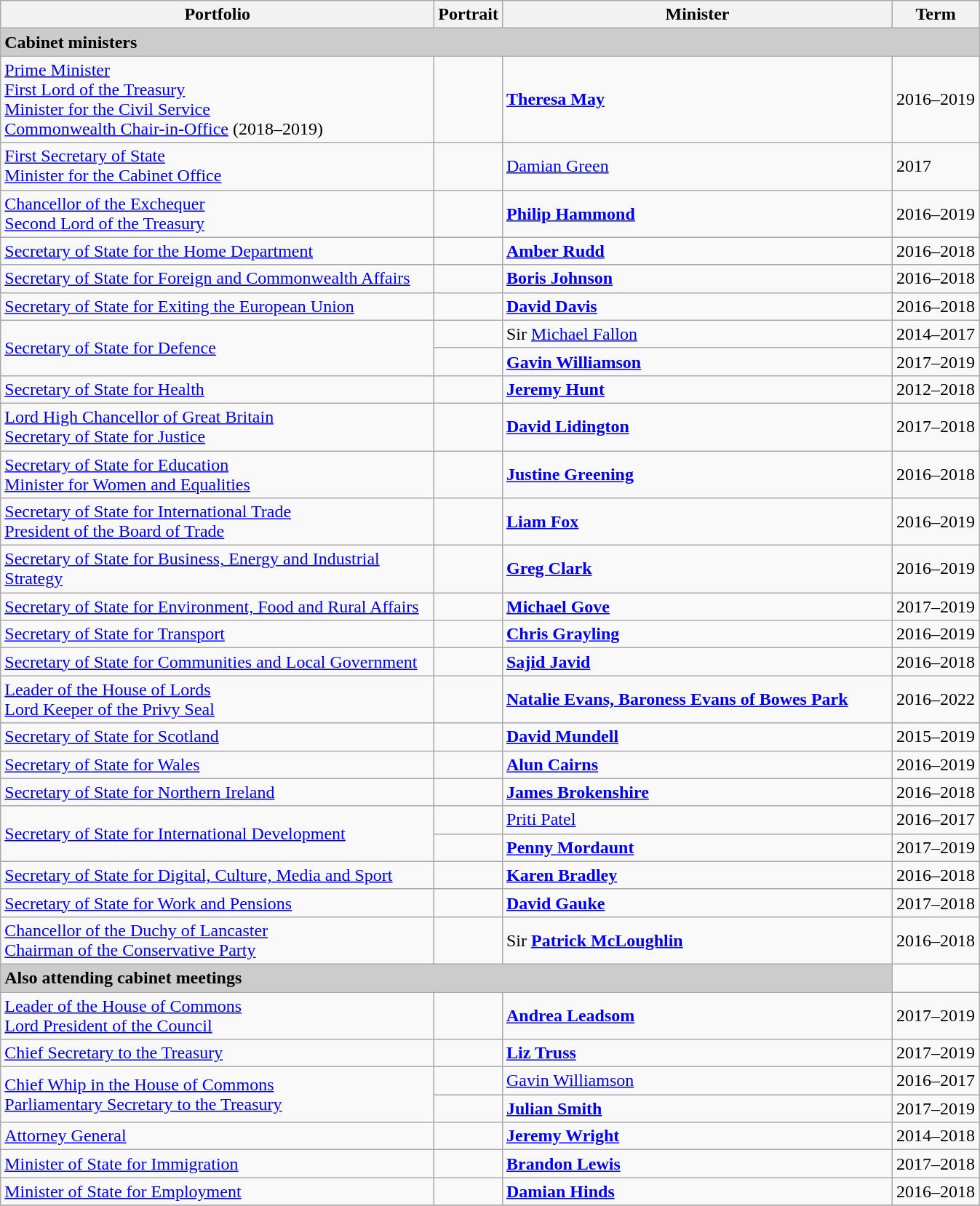<table class="wikitable">
<tr>
<th width=390>Portfolio</th>
<th>Portrait</th>
<th width=350>Minister</th>
<th>Term</th>
</tr>
<tr>
<td style="background:#cccccc;" colspan="4"><strong>Cabinet ministers</strong></td>
</tr>
<tr>
<td><a href='#'>Prime Minister</a><br><a href='#'>First Lord of the Treasury</a><br><a href='#'>Minister for the Civil Service</a><br><a href='#'>Commonwealth Chair-in-Office</a> (2018–2019)</td>
<td></td>
<td><strong><a href='#'>Theresa May</a></strong></td>
<td>2016–2019</td>
</tr>
<tr>
<td><a href='#'>First Secretary of State</a><br><a href='#'>Minister for the Cabinet Office</a></td>
<td></td>
<td><a href='#'>Damian Green</a></td>
<td>2017</td>
</tr>
<tr>
<td><a href='#'>Chancellor of the Exchequer<br>Second Lord of the Treasury</a></td>
<td></td>
<td><strong><a href='#'>Philip Hammond</a></strong></td>
<td>2016–2019</td>
</tr>
<tr>
<td><a href='#'>Secretary of State for the Home Department</a></td>
<td></td>
<td><strong><a href='#'>Amber Rudd</a></strong></td>
<td>2016–2018</td>
</tr>
<tr>
<td><a href='#'>Secretary of State for Foreign and Commonwealth Affairs</a></td>
<td></td>
<td><strong><a href='#'>Boris Johnson</a></strong></td>
<td>2016–2018</td>
</tr>
<tr>
<td><a href='#'>Secretary of State for Exiting the European Union</a></td>
<td></td>
<td><strong><a href='#'>David Davis</a></strong></td>
<td>2016–2018</td>
</tr>
<tr>
<td rowspan=2><a href='#'>Secretary of State for Defence</a></td>
<td></td>
<td>Sir <a href='#'>Michael Fallon</a></td>
<td>2014–2017</td>
</tr>
<tr>
<td></td>
<td><strong><a href='#'>Gavin Williamson</a></strong></td>
<td>2017–2019</td>
</tr>
<tr>
<td><a href='#'>Secretary of State for Health</a></td>
<td></td>
<td><strong><a href='#'>Jeremy Hunt</a></strong></td>
<td>2012–2018</td>
</tr>
<tr>
<td><a href='#'>Lord High Chancellor of Great Britain</a><br><a href='#'>Secretary of State for Justice</a></td>
<td></td>
<td><strong><a href='#'>David Lidington</a></strong></td>
<td>2017–2018</td>
</tr>
<tr>
<td><a href='#'>Secretary of State for Education</a><br><a href='#'>Minister for Women and Equalities</a></td>
<td></td>
<td><strong><a href='#'>Justine Greening</a></strong></td>
<td>2016–2018</td>
</tr>
<tr>
<td><a href='#'>Secretary of State for International Trade</a><br><a href='#'>President of the Board of Trade</a></td>
<td></td>
<td><strong><a href='#'>Liam Fox</a></strong></td>
<td>2016–2019</td>
</tr>
<tr>
<td><a href='#'>Secretary of State for Business, Energy and Industrial Strategy</a></td>
<td></td>
<td><strong><a href='#'>Greg Clark</a></strong></td>
<td>2016–2019</td>
</tr>
<tr>
<td><a href='#'>Secretary of State for Environment, Food and Rural Affairs</a></td>
<td></td>
<td><strong><a href='#'>Michael Gove</a></strong></td>
<td>2017–2019</td>
</tr>
<tr>
<td><a href='#'>Secretary of State for Transport</a></td>
<td></td>
<td><strong><a href='#'>Chris Grayling</a></strong></td>
<td>2016–2019</td>
</tr>
<tr>
<td><a href='#'>Secretary of State for Communities and Local Government</a></td>
<td></td>
<td><strong><a href='#'>Sajid Javid</a></strong></td>
<td>2016–2018</td>
</tr>
<tr>
<td><a href='#'>Leader of the House of Lords</a><br><a href='#'>Lord Keeper of the Privy Seal</a></td>
<td></td>
<td><strong><a href='#'>Natalie Evans, Baroness Evans of Bowes Park</a></strong></td>
<td>2016–2022</td>
</tr>
<tr>
<td><a href='#'>Secretary of State for Scotland</a></td>
<td></td>
<td><strong><a href='#'>David Mundell</a></strong></td>
<td>2015–2019</td>
</tr>
<tr>
<td><a href='#'>Secretary of State for Wales</a></td>
<td></td>
<td><strong><a href='#'>Alun Cairns</a></strong></td>
<td>2016–2019</td>
</tr>
<tr>
<td><a href='#'>Secretary of State for Northern Ireland</a></td>
<td></td>
<td><strong><a href='#'>James Brokenshire</a></strong></td>
<td>2016–2018</td>
</tr>
<tr>
<td rowspan=2><a href='#'>Secretary of State for International Development</a></td>
<td></td>
<td><a href='#'>Priti Patel</a></td>
<td>2016–2017</td>
</tr>
<tr>
<td></td>
<td><strong><a href='#'>Penny Mordaunt</a></strong></td>
<td>2017–2019</td>
</tr>
<tr>
<td><a href='#'>Secretary of State for Digital, Culture, Media and Sport</a></td>
<td></td>
<td><strong><a href='#'>Karen Bradley</a></strong></td>
<td>2016–2018</td>
</tr>
<tr>
<td><a href='#'>Secretary of State for Work and Pensions</a></td>
<td></td>
<td><strong><a href='#'>David Gauke</a></strong></td>
<td>2017–2018</td>
</tr>
<tr>
<td><a href='#'>Chancellor of the Duchy of Lancaster</a><br><a href='#'>Chairman of the Conservative Party</a> </td>
<td></td>
<td>Sir <strong><a href='#'>Patrick McLoughlin</a></strong></td>
<td>2016–2018</td>
</tr>
<tr>
<td style="background:#cccccc;" colspan="3"><strong>Also attending cabinet meetings</strong></td>
</tr>
<tr>
<td><a href='#'>Leader of the House of Commons</a><br><a href='#'>Lord President of the Council</a></td>
<td></td>
<td><strong><a href='#'>Andrea Leadsom</a></strong></td>
<td>2017–2019</td>
</tr>
<tr>
<td><a href='#'>Chief Secretary to the Treasury</a></td>
<td></td>
<td><strong><a href='#'>Liz Truss</a></strong></td>
<td>2017–2019</td>
</tr>
<tr>
<td rowspan=2><a href='#'>Chief Whip in the House of Commons</a><br><a href='#'>Parliamentary Secretary to the Treasury</a></td>
<td></td>
<td><a href='#'>Gavin Williamson</a></td>
<td>2016–2017</td>
</tr>
<tr>
<td></td>
<td><strong><a href='#'>Julian Smith</a></strong></td>
<td>2017–2019</td>
</tr>
<tr>
<td><a href='#'>Attorney General</a></td>
<td></td>
<td><strong><a href='#'>Jeremy Wright</a></strong></td>
<td>2014–2018</td>
</tr>
<tr>
<td><a href='#'>Minister of State for Immigration</a></td>
<td></td>
<td><strong><a href='#'>Brandon Lewis</a></strong></td>
<td>2017–2018</td>
</tr>
<tr>
<td><a href='#'>Minister of State for Employment</a></td>
<td></td>
<td><strong><a href='#'>Damian Hinds</a></strong></td>
<td>2016–2018</td>
</tr>
<tr>
</tr>
</table>
